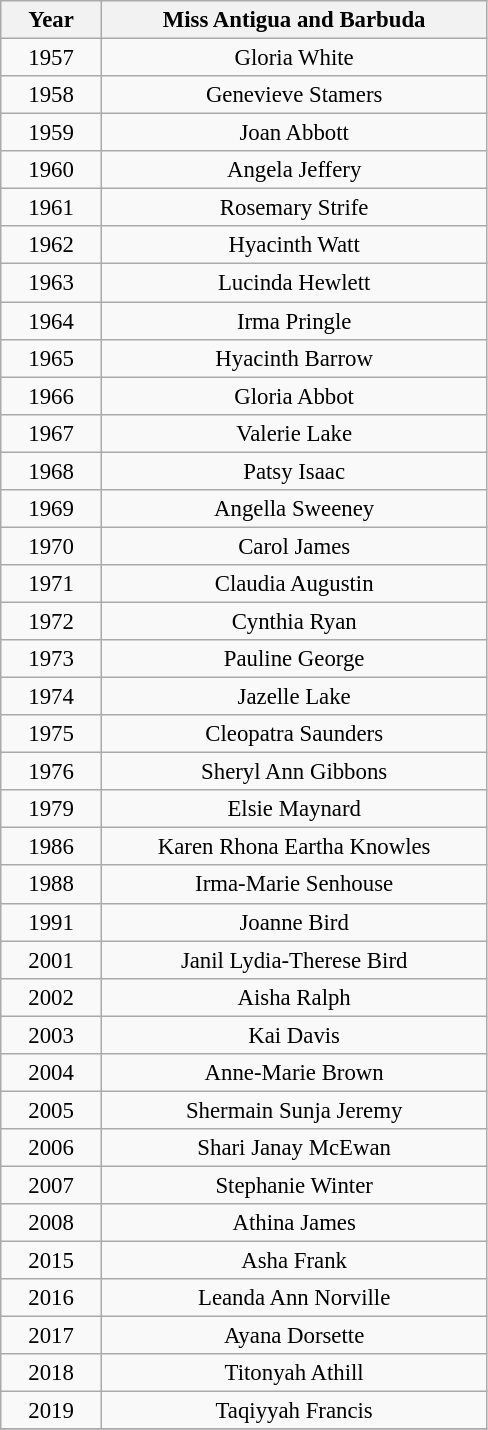<table class="wikitable sortable" style="font-size: 95%; text-align:center">
<tr>
<th width="60">Year</th>
<th width="250">Miss Antigua and Barbuda</th>
</tr>
<tr>
<td>1957</td>
<td>Gloria White</td>
</tr>
<tr>
<td>1958</td>
<td>Genevieve Stamers</td>
</tr>
<tr>
<td>1959</td>
<td>Joan Abbott</td>
</tr>
<tr>
<td>1960</td>
<td>Angela Jeffery</td>
</tr>
<tr>
<td>1961</td>
<td>Rosemary Strife</td>
</tr>
<tr>
<td>1962</td>
<td>Hyacinth Watt</td>
</tr>
<tr>
<td>1963</td>
<td>Lucinda Hewlett</td>
</tr>
<tr>
<td>1964</td>
<td>Irma Pringle</td>
</tr>
<tr>
<td>1965</td>
<td>Hyacinth Barrow</td>
</tr>
<tr>
<td>1966</td>
<td>Gloria Abbot</td>
</tr>
<tr>
<td>1967</td>
<td>Valerie Lake</td>
</tr>
<tr>
<td>1968</td>
<td>Patsy Isaac</td>
</tr>
<tr>
<td>1969</td>
<td>Angella Sweeney</td>
</tr>
<tr>
<td>1970</td>
<td>Carol James</td>
</tr>
<tr>
<td>1971</td>
<td>Claudia Augustin</td>
</tr>
<tr>
<td>1972</td>
<td>Cynthia Ryan</td>
</tr>
<tr>
<td>1973</td>
<td>Pauline George</td>
</tr>
<tr>
<td>1974</td>
<td>Jazelle Lake</td>
</tr>
<tr>
<td>1975</td>
<td>Cleopatra Saunders</td>
</tr>
<tr>
<td>1976</td>
<td>Sheryl Ann Gibbons</td>
</tr>
<tr>
<td>1979</td>
<td>Elsie Maynard</td>
</tr>
<tr>
<td>1986</td>
<td>Karen Rhona Eartha Knowles</td>
</tr>
<tr>
<td>1988</td>
<td>Irma-Marie Senhouse</td>
</tr>
<tr>
<td>1991</td>
<td>Joanne Bird</td>
</tr>
<tr>
<td>2001</td>
<td>Janil Lydia-Therese Bird</td>
</tr>
<tr>
<td>2002</td>
<td>Aisha Ralph</td>
</tr>
<tr>
<td>2003</td>
<td>Kai Davis</td>
</tr>
<tr>
<td>2004</td>
<td>Anne-Marie Brown</td>
</tr>
<tr>
<td>2005</td>
<td>Shermain Sunja Jeremy</td>
</tr>
<tr>
<td>2006</td>
<td>Shari Janay McEwan</td>
</tr>
<tr>
<td>2007</td>
<td>Stephanie Winter</td>
</tr>
<tr>
<td>2008</td>
<td>Athina James</td>
</tr>
<tr>
<td>2015</td>
<td>Asha Frank</td>
</tr>
<tr>
<td>2016</td>
<td>Leanda Ann Norville</td>
</tr>
<tr>
<td>2017</td>
<td>Ayana Dorsette</td>
</tr>
<tr>
<td>2018</td>
<td>Titonyah Athill</td>
</tr>
<tr>
<td>2019</td>
<td>Taqiyyah Francis</td>
</tr>
<tr>
</tr>
</table>
